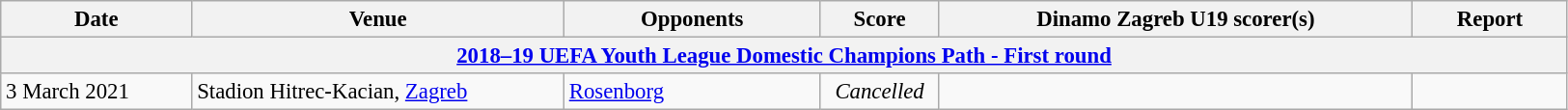<table class="wikitable" style="font-size:95%;">
<tr>
<th width="125">Date</th>
<th width="250">Venue</th>
<th width="170">Opponents</th>
<th width="75">Score</th>
<th width="320">Dinamo Zagreb U19 scorer(s)</th>
<th width="100">Report</th>
</tr>
<tr>
<th colspan="6"><a href='#'>2018–19 UEFA Youth League Domestic Champions Path - First round</a></th>
</tr>
<tr>
<td>3 March 2021</td>
<td>Stadion Hitrec-Kacian, <a href='#'>Zagreb</a></td>
<td> <a href='#'>Rosenborg</a></td>
<td align="center"><em>Cancelled</em></td>
<td></td>
<td></td>
</tr>
</table>
